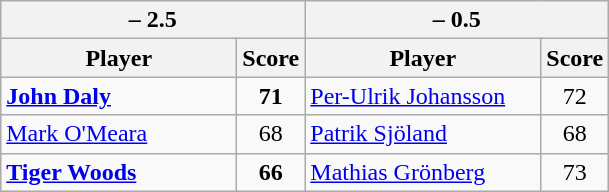<table class=wikitable>
<tr>
<th colspan=2> – 2.5</th>
<th colspan=2> – 0.5</th>
</tr>
<tr>
<th width=150>Player</th>
<th>Score</th>
<th width=150>Player</th>
<th>Score</th>
</tr>
<tr>
<td><strong><a href='#'>John Daly</a></strong></td>
<td align=center><strong>71</strong></td>
<td><a href='#'>Per-Ulrik Johansson</a></td>
<td align=center>72</td>
</tr>
<tr>
<td><a href='#'>Mark O'Meara</a></td>
<td align=center>68</td>
<td><a href='#'>Patrik Sjöland</a></td>
<td align=center>68</td>
</tr>
<tr>
<td><strong><a href='#'>Tiger Woods</a></strong></td>
<td align=center><strong>66</strong></td>
<td><a href='#'>Mathias Grönberg</a></td>
<td align=center>73</td>
</tr>
</table>
